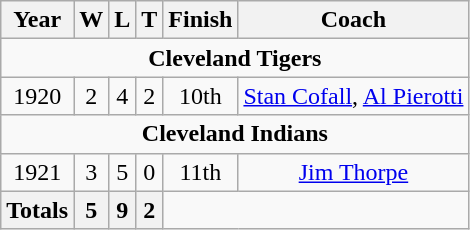<table class="wikitable" style="text-align:center">
<tr>
<th>Year</th>
<th>W</th>
<th>L</th>
<th>T</th>
<th>Finish</th>
<th>Coach</th>
</tr>
<tr>
<td colspan="7" align="center"><strong>Cleveland Tigers</strong></td>
</tr>
<tr>
<td>1920</td>
<td>2</td>
<td>4</td>
<td>2</td>
<td>10th</td>
<td><a href='#'>Stan Cofall</a>, <a href='#'>Al Pierotti</a></td>
</tr>
<tr>
<td colspan="7" align="center"><strong>Cleveland Indians</strong></td>
</tr>
<tr>
<td>1921</td>
<td>3</td>
<td>5</td>
<td>0</td>
<td>11th</td>
<td><a href='#'>Jim Thorpe</a></td>
</tr>
<tr>
<th>Totals</th>
<th>5</th>
<th>9</th>
<th>2</th>
<td colspan="2"></td>
</tr>
</table>
